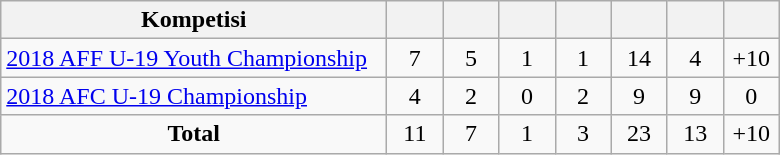<table class="wikitable" style="text-align: center; margin-bottom: 10px;">
<tr>
<th width="250">Kompetisi</th>
<th width="30"></th>
<th width="30"></th>
<th width="30"></th>
<th width="30"></th>
<th width="30"></th>
<th width="30"></th>
<th width="30"></th>
</tr>
<tr>
<td align=left><a href='#'>2018 AFF U-19 Youth Championship</a></td>
<td>7</td>
<td>5</td>
<td>1</td>
<td>1</td>
<td>14</td>
<td>4</td>
<td>+10</td>
</tr>
<tr>
<td align=left><a href='#'>2018 AFC U-19 Championship</a></td>
<td>4</td>
<td>2</td>
<td>0</td>
<td>2</td>
<td>9</td>
<td>9</td>
<td>0</td>
</tr>
<tr>
<td><strong>Total</strong></td>
<td>11</td>
<td>7</td>
<td>1</td>
<td>3</td>
<td>23</td>
<td>13</td>
<td>+10</td>
</tr>
</table>
